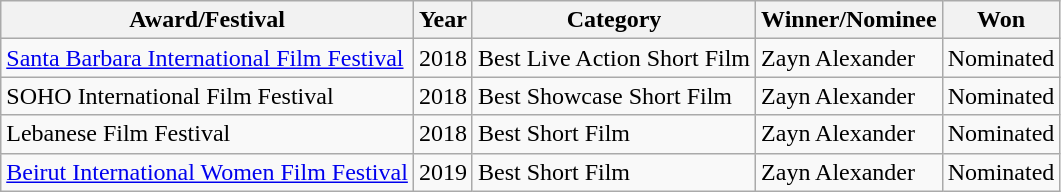<table class="wikitable">
<tr>
<th>Award/Festival</th>
<th>Year</th>
<th>Category</th>
<th>Winner/Nominee</th>
<th>Won</th>
</tr>
<tr>
<td><a href='#'>Santa Barbara International Film Festival</a></td>
<td>2018</td>
<td>Best Live Action Short Film</td>
<td>Zayn Alexander</td>
<td>Nominated</td>
</tr>
<tr>
<td>SOHO International Film Festival</td>
<td>2018</td>
<td>Best Showcase Short Film</td>
<td>Zayn Alexander</td>
<td>Nominated</td>
</tr>
<tr>
<td>Lebanese Film Festival</td>
<td>2018</td>
<td>Best Short Film</td>
<td>Zayn Alexander</td>
<td>Nominated</td>
</tr>
<tr>
<td><a href='#'>Beirut International Women Film Festival</a></td>
<td>2019</td>
<td>Best Short Film</td>
<td>Zayn Alexander</td>
<td>Nominated</td>
</tr>
</table>
